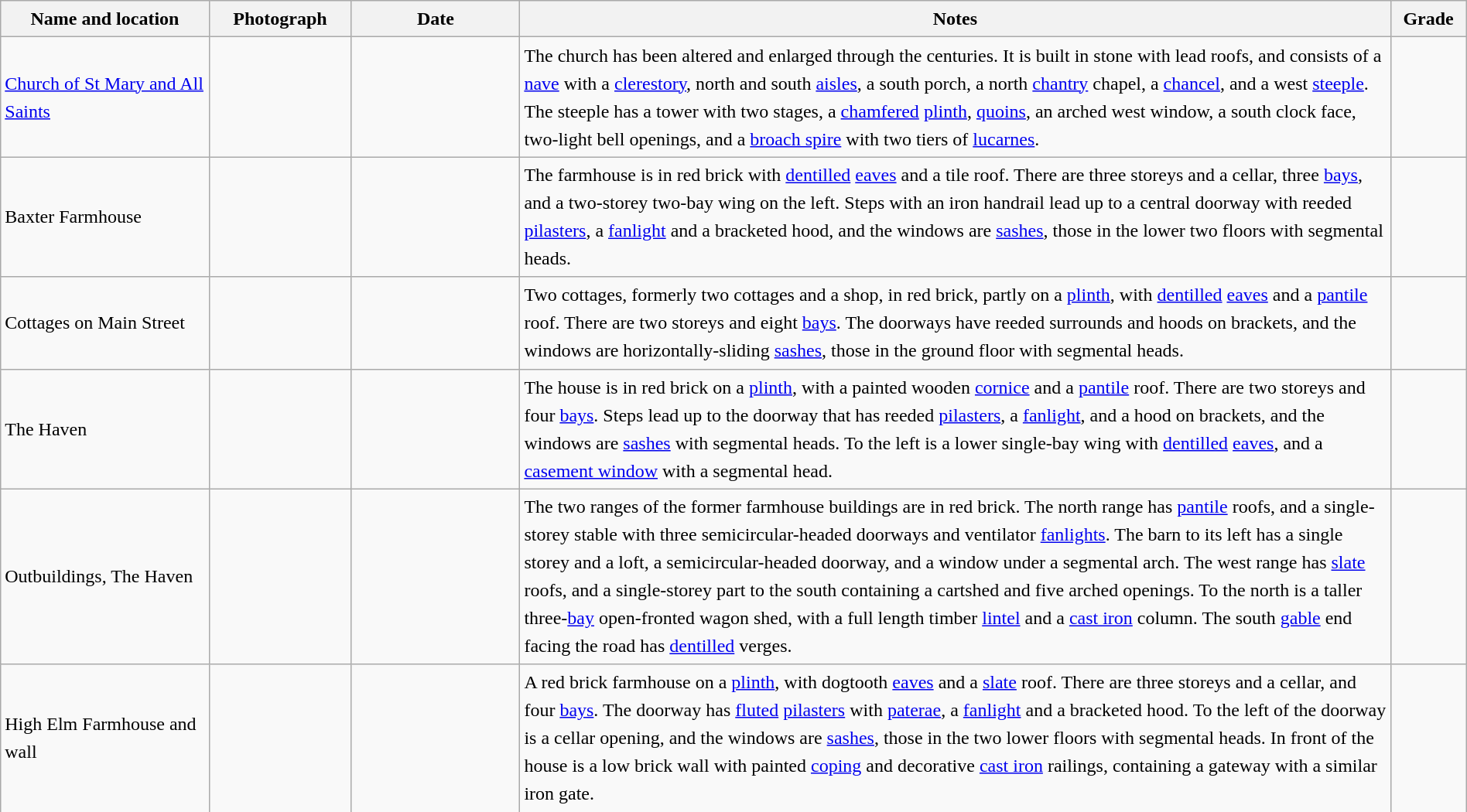<table class="wikitable sortable plainrowheaders" style="width:100%; border:0px; text-align:left; line-height:150%">
<tr>
<th scope="col"  style="width:150px">Name and location</th>
<th scope="col"  style="width:100px" class="unsortable">Photograph</th>
<th scope="col"  style="width:120px">Date</th>
<th scope="col"  style="width:650px" class="unsortable">Notes</th>
<th scope="col"  style="width:50px">Grade</th>
</tr>
<tr>
<td><a href='#'>Church of St Mary and All Saints</a><br><small></small></td>
<td></td>
<td align="center"></td>
<td>The church has been altered and enlarged through the centuries.  It is built in stone with lead roofs, and consists of a <a href='#'>nave</a> with a <a href='#'>clerestory</a>, north and south <a href='#'>aisles</a>, a south porch, a north <a href='#'>chantry</a> chapel, a <a href='#'>chancel</a>, and a west <a href='#'>steeple</a>.  The steeple has a tower with two stages, a <a href='#'>chamfered</a> <a href='#'>plinth</a>, <a href='#'>quoins</a>, an arched west window, a south clock face, two-light bell openings, and a <a href='#'>broach spire</a> with two tiers of <a href='#'>lucarnes</a>.</td>
<td align="center" ></td>
</tr>
<tr>
<td>Baxter Farmhouse<br><small></small></td>
<td></td>
<td align="center"></td>
<td>The farmhouse is in red brick with <a href='#'>dentilled</a> <a href='#'>eaves</a> and a tile roof.  There are three storeys and a cellar, three <a href='#'>bays</a>, and a two-storey two-bay wing on the left.  Steps with an iron handrail lead up to a central doorway with reeded <a href='#'>pilasters</a>, a <a href='#'>fanlight</a> and a bracketed hood, and the windows are <a href='#'>sashes</a>, those in the lower two floors with segmental heads.</td>
<td align="center" ></td>
</tr>
<tr>
<td>Cottages on Main Street<br><small></small></td>
<td></td>
<td align="center"></td>
<td>Two cottages, formerly two cottages and a shop, in red brick, partly on a <a href='#'>plinth</a>, with <a href='#'>dentilled</a> <a href='#'>eaves</a> and a <a href='#'>pantile</a> roof.  There are two storeys and eight <a href='#'>bays</a>.  The doorways have reeded surrounds and hoods on brackets, and the windows are horizontally-sliding <a href='#'>sashes</a>, those in the ground floor with segmental heads.</td>
<td align="center" ></td>
</tr>
<tr>
<td>The Haven<br><small></small></td>
<td></td>
<td align="center"></td>
<td>The house is in red brick on a <a href='#'>plinth</a>, with a painted wooden <a href='#'>cornice</a> and a <a href='#'>pantile</a> roof.  There are two storeys and four <a href='#'>bays</a>.  Steps lead up to the doorway that has reeded <a href='#'>pilasters</a>, a <a href='#'>fanlight</a>, and a hood on brackets, and the windows are <a href='#'>sashes</a> with segmental heads.  To the left is a lower single-bay wing with <a href='#'>dentilled</a> <a href='#'>eaves</a>, and a <a href='#'>casement window</a> with a segmental head.</td>
<td align="center" ></td>
</tr>
<tr>
<td>Outbuildings, The Haven<br><small></small></td>
<td></td>
<td align="center"></td>
<td>The two ranges of the former farmhouse buildings are in red brick.  The north range has <a href='#'>pantile</a> roofs, and a single-storey stable with three semicircular-headed doorways and ventilator <a href='#'>fanlights</a>.  The barn to its left has a single storey and a loft, a semicircular-headed doorway, and a window under a segmental arch.  The west range has <a href='#'>slate</a> roofs, and a single-storey part to the south containing a cartshed and five arched openings.  To the north is a taller three-<a href='#'>bay</a> open-fronted wagon shed, with a full length timber <a href='#'>lintel</a> and a <a href='#'>cast iron</a> column.  The south <a href='#'>gable</a> end facing the road has <a href='#'>dentilled</a> verges.</td>
<td align="center" ></td>
</tr>
<tr>
<td>High Elm Farmhouse and wall<br><small></small></td>
<td></td>
<td align="center"></td>
<td>A red brick farmhouse on a <a href='#'>plinth</a>, with dogtooth <a href='#'>eaves</a> and a <a href='#'>slate</a> roof.  There are three storeys and a cellar, and four <a href='#'>bays</a>.  The doorway has <a href='#'>fluted</a> <a href='#'>pilasters</a> with <a href='#'>paterae</a>, a <a href='#'>fanlight</a> and a bracketed hood.  To the left of the doorway is a cellar opening, and the windows are <a href='#'>sashes</a>, those in the two lower floors with segmental heads.  In front of the house is a low brick wall with painted <a href='#'>coping</a> and decorative <a href='#'>cast iron</a> railings, containing a gateway with a similar iron gate.</td>
<td align="center" ></td>
</tr>
<tr>
</tr>
</table>
